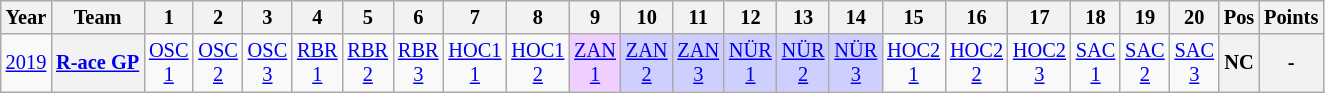<table class="wikitable" style="text-align:center; font-size:85%">
<tr>
<th>Year</th>
<th>Team</th>
<th>1</th>
<th>2</th>
<th>3</th>
<th>4</th>
<th>5</th>
<th>6</th>
<th>7</th>
<th>8</th>
<th>9</th>
<th>10</th>
<th>11</th>
<th>12</th>
<th>13</th>
<th>14</th>
<th>15</th>
<th>16</th>
<th>17</th>
<th>18</th>
<th>19</th>
<th>20</th>
<th>Pos</th>
<th>Points</th>
</tr>
<tr>
<td><a href='#'>2019</a></td>
<th nowrap><a href='#'>R-ace GP</a></th>
<td><a href='#'>OSC<br>1</a></td>
<td><a href='#'>OSC<br>2</a></td>
<td><a href='#'>OSC<br>3</a></td>
<td><a href='#'>RBR<br>1</a></td>
<td><a href='#'>RBR<br>2</a></td>
<td><a href='#'>RBR<br>3</a></td>
<td><a href='#'>HOC1<br>1</a></td>
<td><a href='#'>HOC1<br>2</a></td>
<td style="background:#EFCFFF"><a href='#'>ZAN<br>1</a><br></td>
<td style="background:#CFCFFF"><a href='#'>ZAN<br>2</a><br></td>
<td style="background:#CFCFFF"><a href='#'>ZAN<br>3</a><br></td>
<td style="background:#CFCFFF"><a href='#'>NÜR<br>1</a><br></td>
<td style="background:#CFCFFF"><a href='#'>NÜR<br>2</a><br></td>
<td style="background:#CFCFFF"><a href='#'>NÜR<br>3</a><br></td>
<td><a href='#'>HOC2<br>1</a></td>
<td><a href='#'>HOC2<br>2</a></td>
<td><a href='#'>HOC2<br>3</a></td>
<td><a href='#'>SAC<br>1</a></td>
<td><a href='#'>SAC<br>2</a></td>
<td><a href='#'>SAC<br>3</a></td>
<th>NC</th>
<th>-</th>
</tr>
</table>
